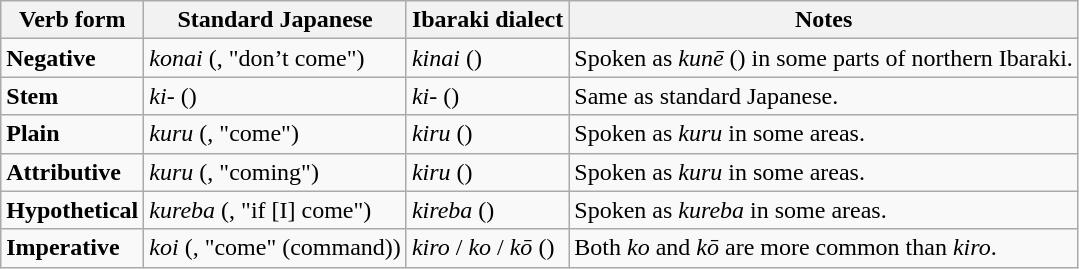<table class="wikitable">
<tr>
<th>Verb form</th>
<th>Standard Japanese</th>
<th>Ibaraki dialect</th>
<th>Notes</th>
</tr>
<tr>
<td><strong>Negative</strong></td>
<td><em>konai</em> (, "don’t come")</td>
<td><em>kinai</em> ()</td>
<td>Spoken as <em>kunē</em> () in some parts of northern Ibaraki.</td>
</tr>
<tr>
<td><strong>Stem</strong></td>
<td><em>ki-</em> ()</td>
<td><em>ki-</em> ()</td>
<td>Same as standard Japanese.</td>
</tr>
<tr>
<td><strong>Plain</strong></td>
<td><em>kuru</em> (, "come")</td>
<td><em>kiru</em> ()</td>
<td>Spoken as <em>kuru</em> in some areas.</td>
</tr>
<tr>
<td><strong>Attributive</strong></td>
<td><em>kuru</em> (, "coming")</td>
<td><em>kiru</em> ()</td>
<td>Spoken as <em>kuru</em> in some areas.</td>
</tr>
<tr>
<td><strong>Hypothetical</strong></td>
<td><em>kureba</em> (, "if [I] come")</td>
<td><em>kireba</em> ()</td>
<td>Spoken as <em>kureba</em> in some areas.</td>
</tr>
<tr>
<td><strong>Imperative</strong></td>
<td><em>koi</em> (, "come" (command))</td>
<td><em>kiro</em> / <em>ko</em> / <em>kō</em>  ()</td>
<td>Both <em>ko</em> and <em>kō</em> are more common than <em>kiro</em>.</td>
</tr>
</table>
